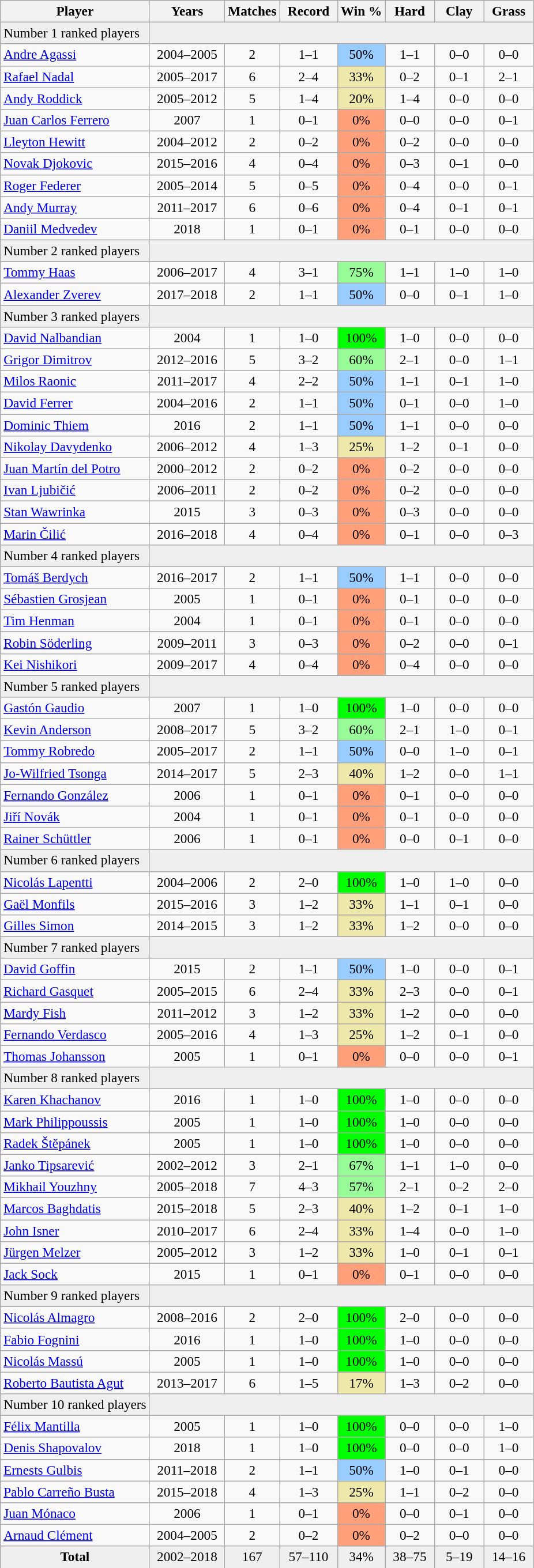<table class="wikitable sortable" style=font-size:97%;text-align:center>
<tr>
<th>Player</th>
<th width=80>Years</th>
<th>Matches</th>
<th width=60>Record</th>
<th>Win %</th>
<th width=50>Hard</th>
<th width=50>Clay</th>
<th width=50>Grass</th>
</tr>
<tr bgcolor=efefef class="sortbottom">
<td align=left>Number 1 ranked players</td>
<td colspan=7></td>
</tr>
<tr>
<td align=left> <a href='#'>Andre Agassi</a></td>
<td>2004–2005</td>
<td>2</td>
<td>1–1</td>
<td bgcolor=99ccff>50%</td>
<td>1–1</td>
<td>0–0</td>
<td>0–0</td>
</tr>
<tr>
<td align=left> <a href='#'>Rafael Nadal</a></td>
<td>2005–2017</td>
<td>6</td>
<td>2–4</td>
<td bgcolor=eee8AA>33%</td>
<td>0–2</td>
<td>0–1</td>
<td>2–1</td>
</tr>
<tr>
<td align=left> <a href='#'>Andy Roddick</a></td>
<td>2005–2012</td>
<td>5</td>
<td>1–4</td>
<td bgcolor=eee8AA>20%</td>
<td>1–4</td>
<td>0–0</td>
<td>0–0</td>
</tr>
<tr>
<td align=left> <a href='#'>Juan Carlos Ferrero</a></td>
<td>2007</td>
<td>1</td>
<td>0–1</td>
<td bgcolor=FFA07A>0%</td>
<td>0–0</td>
<td>0–0</td>
<td>0–1</td>
</tr>
<tr>
<td align=left> <a href='#'>Lleyton Hewitt</a></td>
<td>2004–2012</td>
<td>2</td>
<td>0–2</td>
<td bgcolor=FFA07A>0%</td>
<td>0–2</td>
<td>0–0</td>
<td>0–0</td>
</tr>
<tr>
<td align=left> <a href='#'>Novak Djokovic</a></td>
<td>2015–2016</td>
<td>4</td>
<td>0–4</td>
<td bgcolor=FFA07A>0%</td>
<td>0–3</td>
<td>0–1</td>
<td>0–0</td>
</tr>
<tr>
<td align=left> <a href='#'>Roger Federer</a></td>
<td>2005–2014</td>
<td>5</td>
<td>0–5</td>
<td bgcolor=FFA07A>0%</td>
<td>0–4</td>
<td>0–0</td>
<td>0–1</td>
</tr>
<tr>
<td align=left> <a href='#'>Andy Murray</a></td>
<td>2011–2017</td>
<td>6</td>
<td>0–6</td>
<td bgcolor=FFA07A>0%</td>
<td>0–4</td>
<td>0–1</td>
<td>0–1</td>
</tr>
<tr>
<td align=left> <a href='#'>Daniil Medvedev</a></td>
<td>2018</td>
<td>1</td>
<td>0–1</td>
<td bgcolor=FFA07A>0%</td>
<td>0–1</td>
<td>0–0</td>
<td>0–0</td>
</tr>
<tr bgcolor=efefef class="sortbottom">
<td align=left>Number 2 ranked players</td>
<td colspan=7></td>
</tr>
<tr>
<td align=left> <a href='#'>Tommy Haas</a></td>
<td>2006–2017</td>
<td>4</td>
<td>3–1</td>
<td bgcolor=98fb98>75%</td>
<td>1–1</td>
<td>1–0</td>
<td>1–0</td>
</tr>
<tr>
<td align=left> <a href='#'>Alexander Zverev</a></td>
<td>2017–2018</td>
<td>2</td>
<td>1–1</td>
<td bgcolor=99ccff>50%</td>
<td>0–0</td>
<td>0–1</td>
<td>1–0</td>
</tr>
<tr bgcolor=efefef class="sortbottom">
<td align=left>Number 3 ranked players</td>
<td colspan=7></td>
</tr>
<tr>
<td align=left> <a href='#'>David Nalbandian</a></td>
<td>2004</td>
<td>1</td>
<td>1–0</td>
<td bgcolor=lime>100%</td>
<td>1–0</td>
<td>0–0</td>
<td>0–0</td>
</tr>
<tr>
<td align=left> <a href='#'>Grigor Dimitrov</a></td>
<td>2012–2016</td>
<td>5</td>
<td>3–2</td>
<td bgcolor=98fb98>60%</td>
<td>2–1</td>
<td>0–0</td>
<td>1–1</td>
</tr>
<tr>
<td align=left> <a href='#'>Milos Raonic</a></td>
<td>2011–2017</td>
<td>4</td>
<td>2–2</td>
<td bgcolor=99ccff>50%</td>
<td>1–1</td>
<td>0–1</td>
<td>1–0</td>
</tr>
<tr>
<td align=left> <a href='#'>David Ferrer</a></td>
<td>2004–2016</td>
<td>2</td>
<td>1–1</td>
<td bgcolor=99ccff>50%</td>
<td>0–1</td>
<td>0–0</td>
<td>1–0</td>
</tr>
<tr>
<td align=left> <a href='#'>Dominic Thiem</a></td>
<td>2016</td>
<td>2</td>
<td>1–1</td>
<td bgcolor=99ccff>50%</td>
<td>1–1</td>
<td>0–0</td>
<td>0–0</td>
</tr>
<tr>
<td align=left> <a href='#'>Nikolay Davydenko</a></td>
<td>2006–2012</td>
<td>4</td>
<td>1–3</td>
<td bgcolor=eee8AA>25%</td>
<td>1–2</td>
<td>0–1</td>
<td>0–0</td>
</tr>
<tr>
<td align=left> <a href='#'>Juan Martín del Potro</a></td>
<td>2000–2012</td>
<td>2</td>
<td>0–2</td>
<td bgcolor=FFA07A>0%</td>
<td>0–2</td>
<td>0–0</td>
<td>0–0</td>
</tr>
<tr>
<td align=left> <a href='#'>Ivan Ljubičić</a></td>
<td>2006–2011</td>
<td>2</td>
<td>0–2</td>
<td bgcolor=FFA07A>0%</td>
<td>0–2</td>
<td>0–0</td>
<td>0–0</td>
</tr>
<tr>
<td align=left> <a href='#'>Stan Wawrinka</a></td>
<td>2015</td>
<td>3</td>
<td>0–3</td>
<td bgcolor=FFA07A>0%</td>
<td>0–3</td>
<td>0–0</td>
<td>0–0</td>
</tr>
<tr>
<td align=left> <a href='#'>Marin Čilić</a></td>
<td>2016–2018</td>
<td>4</td>
<td>0–4</td>
<td bgcolor=FFA07A>0%</td>
<td>0–1</td>
<td>0–0</td>
<td>0–3</td>
</tr>
<tr bgcolor=efefef class="sortbottom">
<td align=left>Number 4 ranked players</td>
<td colspan=7></td>
</tr>
<tr>
<td align=left> <a href='#'>Tomáš Berdych</a></td>
<td>2016–2017</td>
<td>2</td>
<td>1–1</td>
<td bgcolor=99ccff>50%</td>
<td>1–1</td>
<td>0–0</td>
<td>0–0</td>
</tr>
<tr>
<td align=left> <a href='#'>Sébastien Grosjean</a></td>
<td>2005</td>
<td>1</td>
<td>0–1</td>
<td bgcolor=FFA07A>0%</td>
<td>0–1</td>
<td>0–0</td>
<td>0–0</td>
</tr>
<tr>
<td align=left> <a href='#'>Tim Henman</a></td>
<td>2004</td>
<td>1</td>
<td>0–1</td>
<td bgcolor=FFA07A>0%</td>
<td>0–1</td>
<td>0–0</td>
<td>0–0</td>
</tr>
<tr>
<td align=left> <a href='#'>Robin Söderling</a></td>
<td>2009–2011</td>
<td>3</td>
<td>0–3</td>
<td bgcolor=FFA07A>0%</td>
<td>0–2</td>
<td>0–0</td>
<td>0–1</td>
</tr>
<tr>
<td align=left> <a href='#'>Kei Nishikori</a></td>
<td>2009–2017</td>
<td>4</td>
<td>0–4</td>
<td bgcolor=FFA07A>0%</td>
<td>0–4</td>
<td>0–0</td>
<td>0–0</td>
</tr>
<tr>
</tr>
<tr bgcolor=efefef class="sortbottom">
<td align=left>Number 5 ranked players</td>
<td colspan=7></td>
</tr>
<tr>
<td align=left> <a href='#'>Gastón Gaudio</a></td>
<td>2007</td>
<td>1</td>
<td>1–0</td>
<td bgcolor=lime>100%</td>
<td>1–0</td>
<td>0–0</td>
<td>0–0</td>
</tr>
<tr>
<td align=left> <a href='#'>Kevin Anderson</a></td>
<td>2008–2017</td>
<td>5</td>
<td>3–2</td>
<td bgcolor=98fb98>60%</td>
<td>2–1</td>
<td>1–0</td>
<td>0–1</td>
</tr>
<tr>
<td align=left> <a href='#'>Tommy Robredo</a></td>
<td>2005–2017</td>
<td>2</td>
<td>1–1</td>
<td bgcolor=99ccff>50%</td>
<td>0–0</td>
<td>1–0</td>
<td>0–1</td>
</tr>
<tr>
<td align=left> <a href='#'>Jo-Wilfried Tsonga</a></td>
<td>2014–2017</td>
<td>5</td>
<td>2–3</td>
<td bgcolor=eee8AA>40%</td>
<td>1–2</td>
<td>0–0</td>
<td>1–1</td>
</tr>
<tr>
<td align=left> <a href='#'>Fernando González</a></td>
<td>2006</td>
<td>1</td>
<td>0–1</td>
<td bgcolor=FFA07A>0%</td>
<td>0–1</td>
<td>0–0</td>
<td>0–0</td>
</tr>
<tr>
<td align=left> <a href='#'>Jiří Novák</a></td>
<td>2004</td>
<td>1</td>
<td>0–1</td>
<td bgcolor=FFA07A>0%</td>
<td>0–1</td>
<td>0–0</td>
<td>0–0</td>
</tr>
<tr>
<td align=left> <a href='#'>Rainer Schüttler</a></td>
<td>2006</td>
<td>1</td>
<td>0–1</td>
<td bgcolor=FFA07A>0%</td>
<td>0–0</td>
<td>0–1</td>
<td>0–0</td>
</tr>
<tr bgcolor=efefef class="sortbottom">
<td align=left>Number 6 ranked players</td>
<td colspan=7></td>
</tr>
<tr>
<td align=left> <a href='#'>Nicolás Lapentti</a></td>
<td>2004–2006</td>
<td>2</td>
<td>2–0</td>
<td bgcolor=lime>100%</td>
<td>1–0</td>
<td>1–0</td>
<td>0–0</td>
</tr>
<tr>
<td align=left> <a href='#'>Gaël Monfils</a></td>
<td>2015–2016</td>
<td>3</td>
<td>1–2</td>
<td bgcolor=eee8AA>33%</td>
<td>1–1</td>
<td>0–1</td>
<td>0–0</td>
</tr>
<tr>
<td align=left> <a href='#'>Gilles Simon</a></td>
<td>2014–2015</td>
<td>3</td>
<td>1–2</td>
<td bgcolor=eee8AA>33%</td>
<td>1–2</td>
<td>0–0</td>
<td>0–0</td>
</tr>
<tr bgcolor=efefef class="sortbottom">
<td align=left>Number 7 ranked players</td>
<td colspan=7></td>
</tr>
<tr>
<td align=left> <a href='#'>David Goffin</a></td>
<td>2015</td>
<td>2</td>
<td>1–1</td>
<td bgcolor=99ccff>50%</td>
<td>1–0</td>
<td>0–0</td>
<td>0–1</td>
</tr>
<tr>
<td align=left> <a href='#'>Richard Gasquet</a></td>
<td>2005–2015</td>
<td>6</td>
<td>2–4</td>
<td bgcolor=eee8AA>33%</td>
<td>2–3</td>
<td>0–0</td>
<td>0–1</td>
</tr>
<tr>
<td align=left> <a href='#'>Mardy Fish</a></td>
<td>2011–2012</td>
<td>3</td>
<td>1–2</td>
<td bgcolor=eee8AA>33%</td>
<td>1–2</td>
<td>0–0</td>
<td>0–0</td>
</tr>
<tr>
<td align=left> <a href='#'>Fernando Verdasco</a></td>
<td>2005–2016</td>
<td>4</td>
<td>1–3</td>
<td bgcolor=eee8AA>25%</td>
<td>1–2</td>
<td>0–1</td>
<td>0–0</td>
</tr>
<tr>
<td align=left> <a href='#'>Thomas Johansson</a></td>
<td>2005</td>
<td>1</td>
<td>0–1</td>
<td bgcolor=FFA07A>0%</td>
<td>0–0</td>
<td>0–0</td>
<td>0–1</td>
</tr>
<tr bgcolor=efefef class="sortbottom">
<td align=left>Number 8 ranked players</td>
<td colspan=7></td>
</tr>
<tr>
<td align=left> <a href='#'>Karen Khachanov</a></td>
<td>2016</td>
<td>1</td>
<td>1–0</td>
<td bgcolor=lime>100%</td>
<td>1–0</td>
<td>0–0</td>
<td>0–0</td>
</tr>
<tr>
<td align=left> <a href='#'>Mark Philippoussis</a></td>
<td>2005</td>
<td>1</td>
<td>1–0</td>
<td bgcolor=lime>100%</td>
<td>1–0</td>
<td>0–0</td>
<td>0–0</td>
</tr>
<tr>
<td align=left> <a href='#'>Radek Štěpánek</a></td>
<td>2005</td>
<td>1</td>
<td>1–0</td>
<td bgcolor=lime>100%</td>
<td>1–0</td>
<td>0–0</td>
<td>0–0</td>
</tr>
<tr>
<td align=left> <a href='#'>Janko Tipsarević</a></td>
<td>2002–2012</td>
<td>3</td>
<td>2–1</td>
<td bgcolor=98fb98>67%</td>
<td>1–1</td>
<td>1–0</td>
<td>0–0</td>
</tr>
<tr>
<td align=left> <a href='#'>Mikhail Youzhny</a></td>
<td>2005–2018</td>
<td>7</td>
<td>4–3</td>
<td bgcolor=98fb98>57%</td>
<td>2–1</td>
<td>0–2</td>
<td>2–0</td>
</tr>
<tr>
<td align=left> <a href='#'>Marcos Baghdatis</a></td>
<td>2015–2018</td>
<td>5</td>
<td>2–3</td>
<td bgcolor=eee8AA>40%</td>
<td>1–2</td>
<td>0–1</td>
<td>1–0</td>
</tr>
<tr>
<td align=left> <a href='#'>John Isner</a></td>
<td>2010–2017</td>
<td>6</td>
<td>2–4</td>
<td bgcolor=eee8AA>33%</td>
<td>1–4</td>
<td>0–0</td>
<td>1–0</td>
</tr>
<tr>
<td align=left> <a href='#'>Jürgen Melzer</a></td>
<td>2005–2012</td>
<td>3</td>
<td>1–2</td>
<td bgcolor=eee8AA>33%</td>
<td>1–0</td>
<td>0–1</td>
<td>0–1</td>
</tr>
<tr>
<td align=left> <a href='#'>Jack Sock</a></td>
<td>2015</td>
<td>1</td>
<td>0–1</td>
<td bgcolor=FFA07A>0%</td>
<td>0–1</td>
<td>0–0</td>
<td>0–0</td>
</tr>
<tr bgcolor=efefef class="sortbottom">
<td align=left>Number 9 ranked players</td>
<td colspan=7></td>
</tr>
<tr>
<td align=left> <a href='#'>Nicolás Almagro</a></td>
<td>2008–2016</td>
<td>2</td>
<td>2–0</td>
<td bgcolor=lime>100%</td>
<td>2–0</td>
<td>0–0</td>
<td>0–0</td>
</tr>
<tr>
<td align=left> <a href='#'>Fabio Fognini</a></td>
<td>2016</td>
<td>1</td>
<td>1–0</td>
<td bgcolor=lime>100%</td>
<td>1–0</td>
<td>0–0</td>
<td>0–0</td>
</tr>
<tr>
<td align=left> <a href='#'>Nicolás Massú</a></td>
<td>2005</td>
<td>1</td>
<td>1–0</td>
<td bgcolor=lime>100%</td>
<td>1–0</td>
<td>0–0</td>
<td>0–0</td>
</tr>
<tr>
<td align=left> <a href='#'>Roberto Bautista Agut</a></td>
<td>2013–2017</td>
<td>6</td>
<td>1–5</td>
<td bgcolor=eee8AA>17%</td>
<td>1–3</td>
<td>0–2</td>
<td>0–0</td>
</tr>
<tr bgcolor=efefef class="sortbottom">
<td align=left>Number 10 ranked players</td>
<td colspan=7></td>
</tr>
<tr>
<td align=left> <a href='#'>Félix Mantilla</a></td>
<td>2005</td>
<td>1</td>
<td>1–0</td>
<td bgcolor=lime>100%</td>
<td>0–0</td>
<td>0–0</td>
<td>1–0</td>
</tr>
<tr>
<td align=left> <a href='#'>Denis Shapovalov</a></td>
<td>2018</td>
<td>1</td>
<td>1–0</td>
<td bgcolor=lime>100%</td>
<td>0–0</td>
<td>0–0</td>
<td>1–0</td>
</tr>
<tr>
<td align=left> <a href='#'>Ernests Gulbis</a></td>
<td>2011–2018</td>
<td>2</td>
<td>1–1</td>
<td bgcolor=99ccff>50%</td>
<td>1–0</td>
<td>0–1</td>
<td>0–0</td>
</tr>
<tr>
<td align=left> <a href='#'>Pablo Carreño Busta</a></td>
<td>2015–2018</td>
<td>4</td>
<td>1–3</td>
<td bgcolor=eee8AA>25%</td>
<td>1–1</td>
<td>0–2</td>
<td>0–0</td>
</tr>
<tr>
<td align=left> <a href='#'>Juan Mónaco</a></td>
<td>2006</td>
<td>1</td>
<td>0–1</td>
<td bgcolor=FFA07A>0%</td>
<td>0–0</td>
<td>0–1</td>
<td>0–0</td>
</tr>
<tr>
<td align=left> <a href='#'>Arnaud Clément</a></td>
<td>2004–2005</td>
<td>2</td>
<td>0–2</td>
<td bgcolor=FFA07A>0%</td>
<td>0–2</td>
<td>0–0</td>
<td>0–0</td>
</tr>
<tr bgcolor=efefef class="sortbottom">
<td><strong>Total</strong></td>
<td>2002–2018</td>
<td>167</td>
<td>57–110</td>
<td>34%</td>
<td>38–75</td>
<td>5–19</td>
<td>14–16</td>
</tr>
</table>
